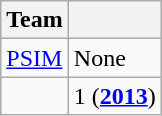<table class="wikitable plainrowheaders">
<tr>
<th scope="col">Team</th>
<th scope="col"></th>
</tr>
<tr>
<td><a href='#'>PSIM</a></td>
<td>None</td>
</tr>
<tr>
<td></td>
<td>1 (<strong><a href='#'>2013</a></strong>)</td>
</tr>
</table>
